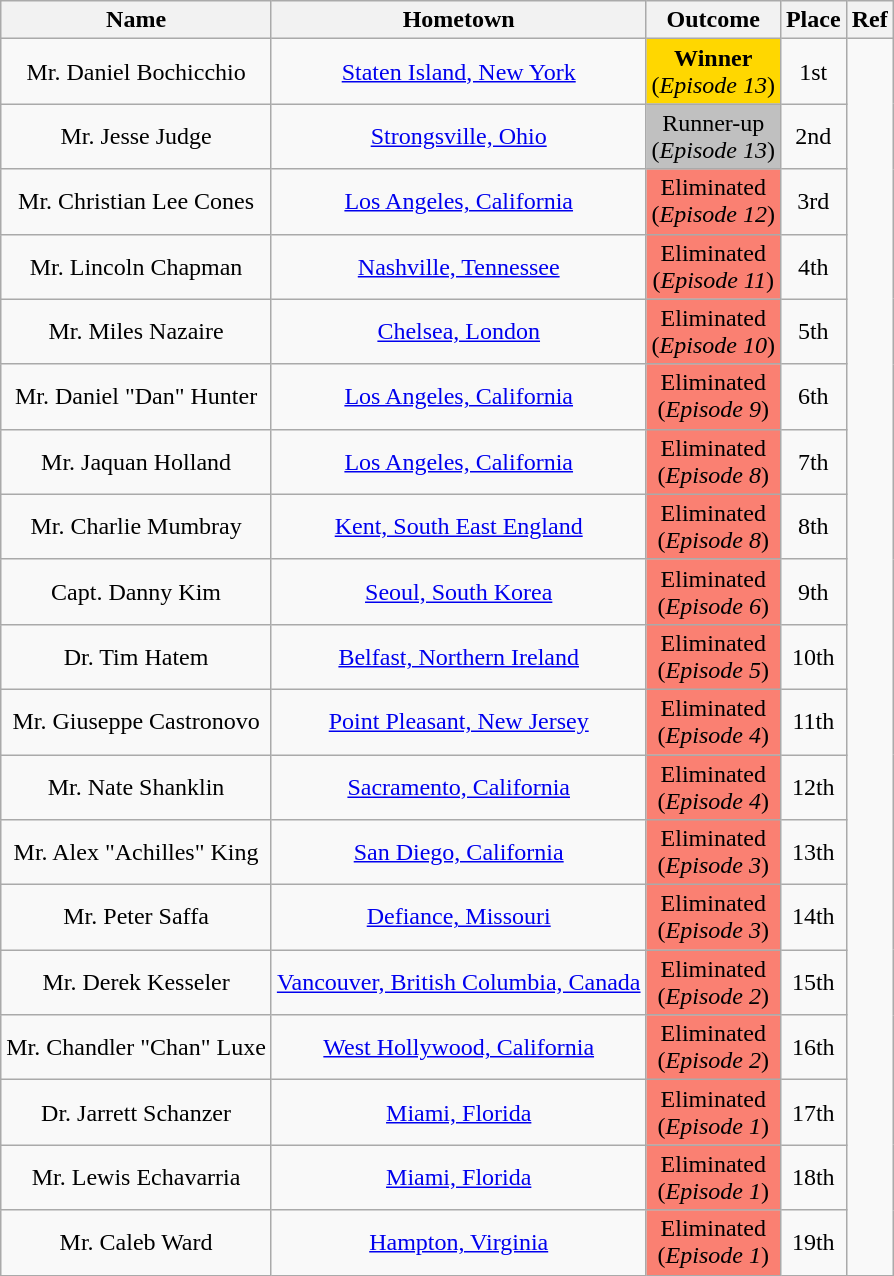<table class="wikitable sortable" style="text-align:center; ">
<tr>
<th>Name</th>
<th>Hometown</th>
<th>Outcome</th>
<th>Place</th>
<th>Ref</th>
</tr>
<tr>
<td>Mr. Daniel Bochicchio</td>
<td><a href='#'>Staten Island, New York</a></td>
<td style="background:gold"><strong>Winner</strong> <br>(<em>Episode 13</em>)</td>
<td>1st</td>
<td rowspan=19></td>
</tr>
<tr>
<td>Mr. Jesse Judge</td>
<td><a href='#'>Strongsville, Ohio</a></td>
<td style="background:silver">Runner-up <br>(<em>Episode 13</em>)</td>
<td>2nd</td>
</tr>
<tr>
<td>Mr. Christian Lee Cones</td>
<td><a href='#'>Los Angeles, California</a></td>
<td style="background:salmon">Eliminated <br>(<em>Episode 12</em>)</td>
<td>3rd</td>
</tr>
<tr>
<td>Mr. Lincoln Chapman</td>
<td><a href='#'>Nashville, Tennessee</a></td>
<td style="background:salmon">Eliminated <br>(<em>Episode 11</em>)</td>
<td>4th</td>
</tr>
<tr>
<td>Mr. Miles Nazaire</td>
<td><a href='#'>Chelsea, London</a></td>
<td style="background:salmon">Eliminated <br>(<em>Episode 10</em>)</td>
<td>5th</td>
</tr>
<tr>
<td>Mr. Daniel "Dan" Hunter</td>
<td><a href='#'>Los Angeles, California</a></td>
<td style="background:salmon">Eliminated <br>(<em>Episode 9</em>)</td>
<td>6th</td>
</tr>
<tr>
<td>Mr. Jaquan Holland</td>
<td><a href='#'>Los Angeles, California</a></td>
<td style="background:salmon">Eliminated <br>(<em>Episode 8</em>)</td>
<td>7th</td>
</tr>
<tr>
<td>Mr. Charlie Mumbray</td>
<td><a href='#'>Kent, South East England</a></td>
<td style="background:salmon">Eliminated <br>(<em>Episode 8</em>)</td>
<td>8th</td>
</tr>
<tr>
<td>Capt. Danny Kim</td>
<td><a href='#'>Seoul, South Korea</a></td>
<td style="background:salmon">Eliminated <br>(<em>Episode 6</em>)</td>
<td>9th</td>
</tr>
<tr>
<td>Dr. Tim Hatem</td>
<td><a href='#'>Belfast, Northern Ireland</a></td>
<td style="background:salmon">Eliminated <br>(<em>Episode 5</em>)</td>
<td>10th</td>
</tr>
<tr>
<td>Mr. Giuseppe Castronovo</td>
<td><a href='#'>Point Pleasant, New Jersey</a></td>
<td style="background:salmon">Eliminated <br>(<em>Episode 4</em>)</td>
<td>11th</td>
</tr>
<tr>
<td>Mr. Nate Shanklin</td>
<td><a href='#'>Sacramento, California</a></td>
<td style="background:salmon">Eliminated <br>(<em>Episode 4</em>)</td>
<td>12th</td>
</tr>
<tr>
<td>Mr. Alex "Achilles" King</td>
<td><a href='#'>San Diego, California</a></td>
<td style="background:salmon">Eliminated <br>(<em>Episode 3</em>)</td>
<td>13th</td>
</tr>
<tr>
<td>Mr. Peter Saffa</td>
<td><a href='#'>Defiance, Missouri</a></td>
<td style="background:salmon">Eliminated <br>(<em>Episode 3</em>)</td>
<td>14th</td>
</tr>
<tr>
<td>Mr. Derek Kesseler</td>
<td><a href='#'>Vancouver, British Columbia, Canada</a></td>
<td style="background:salmon">Eliminated <br>(<em>Episode 2</em>)</td>
<td>15th</td>
</tr>
<tr>
<td>Mr. Chandler "Chan" Luxe</td>
<td><a href='#'>West Hollywood, California</a></td>
<td style="background:salmon">Eliminated <br>(<em>Episode 2</em>)</td>
<td>16th</td>
</tr>
<tr>
<td>Dr. Jarrett Schanzer</td>
<td><a href='#'>Miami, Florida</a></td>
<td style="background:salmon">Eliminated <br>(<em>Episode 1</em>)</td>
<td>17th</td>
</tr>
<tr>
<td>Mr. Lewis Echavarria</td>
<td><a href='#'>Miami, Florida</a></td>
<td style="background:salmon">Eliminated <br>(<em>Episode 1</em>)</td>
<td>18th</td>
</tr>
<tr>
<td>Mr. Caleb Ward</td>
<td><a href='#'>Hampton, Virginia</a></td>
<td style="background:salmon">Eliminated <br>(<em>Episode 1</em>)</td>
<td>19th</td>
</tr>
</table>
